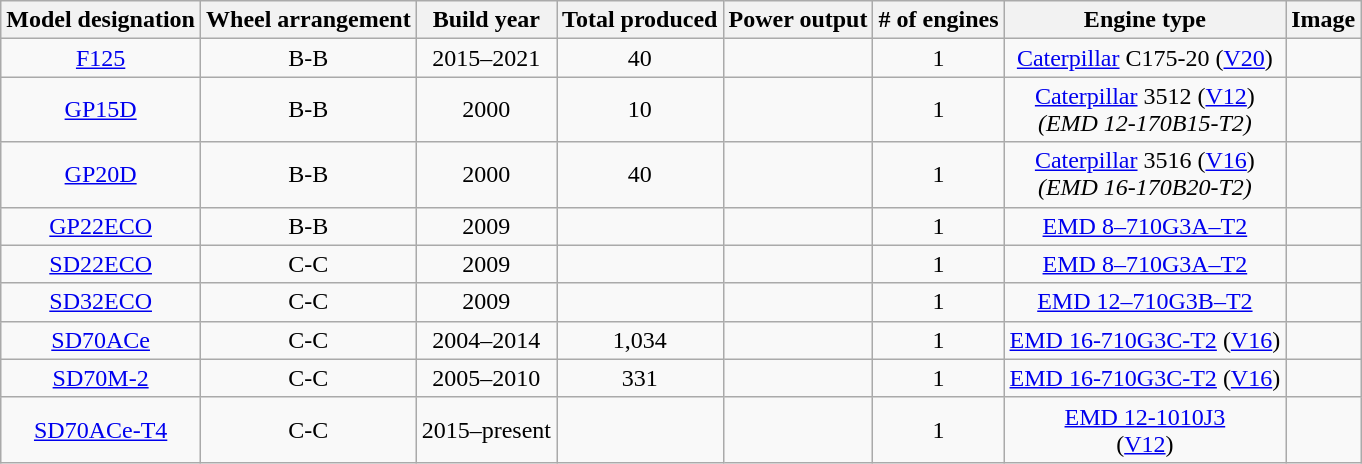<table class="wikitable" border="1">
<tr>
<th>Model designation</th>
<th>Wheel arrangement</th>
<th>Build year</th>
<th>Total produced</th>
<th>Power output</th>
<th># of engines</th>
<th>Engine type</th>
<th>Image</th>
</tr>
<tr align="center">
<td><a href='#'>F125</a></td>
<td>B-B</td>
<td>2015–2021</td>
<td>40</td>
<td></td>
<td>1</td>
<td><a href='#'>Caterpillar</a> C175-20 (<a href='#'>V20</a>)</td>
<td></td>
</tr>
<tr align="center">
<td><a href='#'>GP15D</a></td>
<td>B-B</td>
<td>2000</td>
<td>10</td>
<td></td>
<td>1</td>
<td><a href='#'>Caterpillar</a> 3512 (<a href='#'>V12</a>)<br><em>(EMD 12-170B15-T2)</em></td>
<td></td>
</tr>
<tr align="center">
<td><a href='#'>GP20D</a></td>
<td>B-B</td>
<td>2000</td>
<td>40</td>
<td></td>
<td>1</td>
<td><a href='#'>Caterpillar</a> 3516 (<a href='#'>V16</a>)<br><em>(EMD 16-170B20-T2)</em></td>
<td></td>
</tr>
<tr align="center">
<td><a href='#'>GP22ECO</a></td>
<td>B-B</td>
<td>2009</td>
<td></td>
<td></td>
<td>1</td>
<td><a href='#'>EMD 8–710G3A–T2</a></td>
<td></td>
</tr>
<tr align="center">
<td><a href='#'>SD22ECO</a></td>
<td>C-C</td>
<td>2009</td>
<td></td>
<td></td>
<td>1</td>
<td><a href='#'>EMD 8–710G3A–T2</a></td>
<td></td>
</tr>
<tr align="center">
<td><a href='#'>SD32ECO</a></td>
<td>C-C</td>
<td>2009</td>
<td></td>
<td></td>
<td>1</td>
<td><a href='#'>EMD 12–710G3B–T2</a></td>
<td></td>
</tr>
<tr align="center">
<td><a href='#'>SD70ACe</a></td>
<td>C-C</td>
<td>2004–2014</td>
<td>1,034</td>
<td></td>
<td>1</td>
<td><a href='#'>EMD 16-710G3C-T2</a> (<a href='#'>V16</a>)</td>
<td></td>
</tr>
<tr align="center">
<td><a href='#'>SD70M-2</a></td>
<td>C-C</td>
<td>2005–2010</td>
<td>331</td>
<td></td>
<td>1</td>
<td><a href='#'>EMD 16-710G3C-T2</a> (<a href='#'>V16</a>)</td>
<td></td>
</tr>
<tr align="center">
<td><a href='#'>SD70ACe-T4</a></td>
<td>C-C</td>
<td>2015–present</td>
<td></td>
<td><br></td>
<td>1</td>
<td><a href='#'>EMD 12-1010J3</a><br>(<a href='#'>V12</a>)</td>
<td></td>
</tr>
</table>
